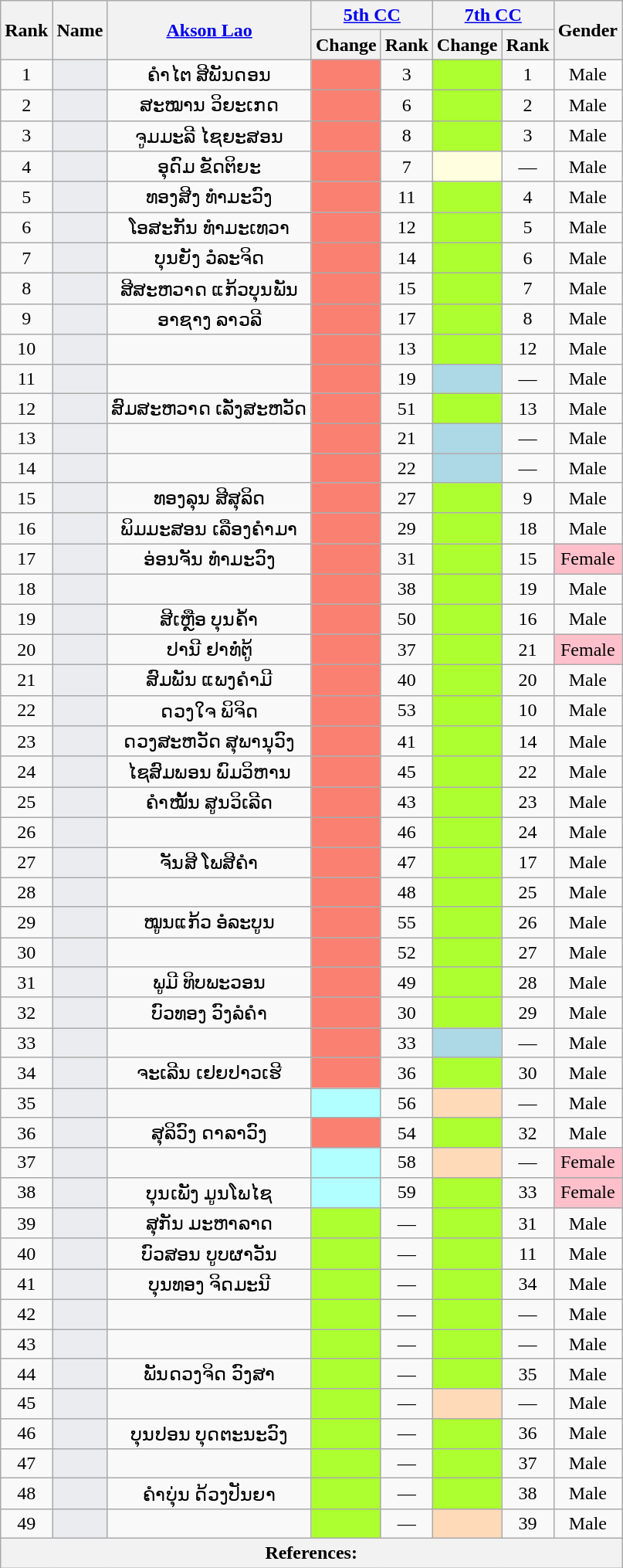<table class="wikitable sortable" style=text-align:center>
<tr>
<th rowspan="2">Rank</th>
<th rowspan="2">Name</th>
<th rowspan="2" class="unsortable"><a href='#'>Akson Lao</a></th>
<th colspan="2 "unsortable><a href='#'>5th CC</a></th>
<th colspan="2" unsortable><a href='#'>7th CC</a></th>
<th rowspan="2">Gender</th>
</tr>
<tr>
<th>Change</th>
<th>Rank</th>
<th>Change</th>
<th>Rank</th>
</tr>
<tr>
<td>1</td>
<td bgcolor = #EAECF0></td>
<td>ຄຳໄຕ ສີພັນດອນ</td>
<td bgcolor = Salmon></td>
<td>3</td>
<td bgcolor = GreenYellow></td>
<td>1</td>
<td>Male</td>
</tr>
<tr>
<td>2</td>
<td bgcolor = #EAECF0></td>
<td>ສະໝານ ວິຍະເກດ</td>
<td bgcolor = Salmon></td>
<td>6</td>
<td bgcolor = GreenYellow></td>
<td>2</td>
<td>Male</td>
</tr>
<tr>
<td>3</td>
<td bgcolor = #EAECF0></td>
<td>ຈູມມະລີ ໄຊຍະສອນ</td>
<td bgcolor = Salmon></td>
<td>8</td>
<td bgcolor = GreenYellow></td>
<td>3</td>
<td>Male</td>
</tr>
<tr>
<td>4</td>
<td bgcolor = #EAECF0></td>
<td>ອຸດົມ ຂັດຕິຍະ</td>
<td bgcolor = Salmon></td>
<td>7</td>
<td bgcolor = LightYellow></td>
<td data-sort-value="100">—</td>
<td>Male</td>
</tr>
<tr>
<td>5</td>
<td bgcolor = #EAECF0></td>
<td>ທອງສີງ ທໍາມະວົງ</td>
<td bgcolor = Salmon></td>
<td>11</td>
<td bgcolor = GreenYellow></td>
<td>4</td>
<td>Male</td>
</tr>
<tr>
<td>6</td>
<td bgcolor = #EAECF0></td>
<td>ໂອສະກັນ ທໍາມະເທວາ</td>
<td bgcolor = Salmon></td>
<td>12</td>
<td bgcolor = GreenYellow></td>
<td>5</td>
<td>Male</td>
</tr>
<tr>
<td>7</td>
<td bgcolor = #EAECF0></td>
<td>ບຸນຍັງ ວໍລະຈິດ</td>
<td bgcolor = Salmon></td>
<td>14</td>
<td bgcolor = GreenYellow></td>
<td>6</td>
<td>Male</td>
</tr>
<tr>
<td>8</td>
<td bgcolor = #EAECF0></td>
<td>ສີສະຫວາດ ແກ້ວບຸນພັນ</td>
<td bgcolor = Salmon></td>
<td>15</td>
<td bgcolor = GreenYellow></td>
<td>7</td>
<td>Male</td>
</tr>
<tr>
<td>9</td>
<td bgcolor = #EAECF0></td>
<td>ອາຊາງ ລາວລີ</td>
<td bgcolor = Salmon></td>
<td>17</td>
<td bgcolor = GreenYellow></td>
<td>8</td>
<td>Male</td>
</tr>
<tr>
<td>10</td>
<td bgcolor = #EAECF0></td>
<td></td>
<td bgcolor = Salmon></td>
<td>13</td>
<td bgcolor = GreenYellow></td>
<td>12</td>
<td>Male</td>
</tr>
<tr>
<td>11</td>
<td bgcolor = #EAECF0></td>
<td></td>
<td bgcolor = Salmon></td>
<td>19</td>
<td bgcolor = LightBlue></td>
<td data-sort-value="100">—</td>
<td>Male</td>
</tr>
<tr>
<td>12</td>
<td bgcolor = #EAECF0></td>
<td>ສົມສະຫວາດ ເລັ່ງສະຫວັດ</td>
<td bgcolor = Salmon></td>
<td>51</td>
<td bgcolor = GreenYellow></td>
<td>13</td>
<td>Male</td>
</tr>
<tr>
<td>13</td>
<td bgcolor = #EAECF0></td>
<td></td>
<td bgcolor = Salmon></td>
<td>21</td>
<td bgcolor = LightBlue></td>
<td data-sort-value="100">—</td>
<td>Male</td>
</tr>
<tr>
<td>14</td>
<td bgcolor = #EAECF0></td>
<td></td>
<td bgcolor = Salmon></td>
<td>22</td>
<td bgcolor = LightBlue></td>
<td data-sort-value="100">—</td>
<td>Male</td>
</tr>
<tr>
<td>15</td>
<td bgcolor = #EAECF0></td>
<td>ທອງລຸນ ສີສຸລິດ</td>
<td bgcolor = Salmon></td>
<td>27</td>
<td bgcolor = GreenYellow></td>
<td>9</td>
<td>Male</td>
</tr>
<tr>
<td>16</td>
<td bgcolor = #EAECF0></td>
<td>ພິມມະສອນ ເລືອງຄຳມາ</td>
<td bgcolor = Salmon></td>
<td>29</td>
<td bgcolor = GreenYellow></td>
<td>18</td>
<td>Male</td>
</tr>
<tr>
<td>17</td>
<td bgcolor = #EAECF0></td>
<td>ອ່ອນຈັນ ທຳມະວົງ</td>
<td bgcolor = Salmon></td>
<td>31</td>
<td bgcolor = GreenYellow></td>
<td>15</td>
<td bgcolor = Pink>Female</td>
</tr>
<tr>
<td>18</td>
<td bgcolor = #EAECF0></td>
<td></td>
<td bgcolor = Salmon></td>
<td>38</td>
<td bgcolor = GreenYellow></td>
<td>19</td>
<td>Male</td>
</tr>
<tr>
<td>19</td>
<td bgcolor = #EAECF0></td>
<td>ສີເຫຼືອ ບຸນຄ້ໍາ</td>
<td bgcolor = Salmon></td>
<td>50</td>
<td bgcolor = GreenYellow></td>
<td>16</td>
<td>Male</td>
</tr>
<tr>
<td>20</td>
<td bgcolor = #EAECF0></td>
<td>ປານີ ຢາທໍ່ຕູ້</td>
<td bgcolor = Salmon></td>
<td>37</td>
<td bgcolor = GreenYellow></td>
<td>21</td>
<td bgcolor = Pink>Female</td>
</tr>
<tr>
<td>21</td>
<td bgcolor = #EAECF0></td>
<td>ສົມພັນ ແພງຄຳມີ</td>
<td bgcolor = Salmon></td>
<td>40</td>
<td bgcolor = GreenYellow></td>
<td>20</td>
<td>Male</td>
</tr>
<tr>
<td>22</td>
<td bgcolor = #EAECF0></td>
<td>ດວງໃຈ ພິຈິດ</td>
<td bgcolor = Salmon></td>
<td>53</td>
<td bgcolor = GreenYellow></td>
<td>10</td>
<td>Male</td>
</tr>
<tr>
<td>23</td>
<td bgcolor = #EAECF0></td>
<td>ດວງສະຫວັດ ສຸພານຸວົງ</td>
<td bgcolor = Salmon></td>
<td>41</td>
<td bgcolor = GreenYellow></td>
<td>14</td>
<td>Male</td>
</tr>
<tr>
<td>24</td>
<td bgcolor = #EAECF0></td>
<td>ໄຊສົມພອນ ພົມວິຫານ</td>
<td bgcolor = Salmon></td>
<td>45</td>
<td bgcolor = GreenYellow></td>
<td>22</td>
<td>Male</td>
</tr>
<tr>
<td>25</td>
<td bgcolor = #EAECF0></td>
<td>ຄຳໝັ້ນ ສູນວິເລີດ</td>
<td bgcolor = Salmon></td>
<td>43</td>
<td bgcolor = GreenYellow></td>
<td>23</td>
<td>Male</td>
</tr>
<tr>
<td>26</td>
<td bgcolor = #EAECF0></td>
<td></td>
<td bgcolor = Salmon></td>
<td>46</td>
<td bgcolor = GreenYellow></td>
<td>24</td>
<td>Male</td>
</tr>
<tr>
<td>27</td>
<td bgcolor = #EAECF0></td>
<td>ຈັນສີ ໂພສີຄຳ</td>
<td bgcolor = Salmon></td>
<td>47</td>
<td bgcolor = GreenYellow></td>
<td>17</td>
<td>Male</td>
</tr>
<tr>
<td>28</td>
<td bgcolor = #EAECF0></td>
<td></td>
<td bgcolor = Salmon></td>
<td>48</td>
<td bgcolor = GreenYellow></td>
<td>25</td>
<td>Male</td>
</tr>
<tr>
<td>29</td>
<td bgcolor = #EAECF0></td>
<td>ໝູນແກ້ວ ອໍລະບູນ</td>
<td bgcolor = Salmon></td>
<td>55</td>
<td bgcolor = GreenYellow></td>
<td>26</td>
<td>Male</td>
</tr>
<tr>
<td>30</td>
<td bgcolor = #EAECF0></td>
<td></td>
<td bgcolor = Salmon></td>
<td>52</td>
<td bgcolor = GreenYellow></td>
<td>27</td>
<td>Male</td>
</tr>
<tr>
<td>31</td>
<td bgcolor = #EAECF0></td>
<td>ພູມີ ທິບພະວອນ</td>
<td bgcolor = Salmon></td>
<td>49</td>
<td bgcolor = GreenYellow></td>
<td>28</td>
<td>Male</td>
</tr>
<tr>
<td>32</td>
<td bgcolor = #EAECF0></td>
<td>ບົວທອງ ວົງລໍຄຳ</td>
<td bgcolor = Salmon></td>
<td>30</td>
<td bgcolor = GreenYellow></td>
<td>29</td>
<td>Male</td>
</tr>
<tr>
<td>33</td>
<td bgcolor = #EAECF0></td>
<td></td>
<td bgcolor = Salmon></td>
<td>33</td>
<td bgcolor = LightBlue></td>
<td data-sort-value="100">—</td>
<td>Male</td>
</tr>
<tr>
<td>34</td>
<td bgcolor = #EAECF0></td>
<td>ຈະເລີນ ເຢຍປາວເຮີ</td>
<td bgcolor = Salmon></td>
<td>36</td>
<td bgcolor = GreenYellow></td>
<td>30</td>
<td>Male</td>
</tr>
<tr>
<td>35</td>
<td bgcolor = #EAECF0></td>
<td></td>
<td bgcolor = #B2FFFF></td>
<td>56</td>
<td bgcolor = PeachPuff></td>
<td data-sort-value="100">—</td>
<td>Male</td>
</tr>
<tr>
<td>36</td>
<td bgcolor = #EAECF0></td>
<td>ສຸລິວົງ ດາລາວົງ</td>
<td bgcolor = Salmon></td>
<td>54</td>
<td bgcolor = GreenYellow></td>
<td>32</td>
<td>Male</td>
</tr>
<tr>
<td>37</td>
<td bgcolor = #EAECF0></td>
<td></td>
<td bgcolor = #B2FFFF></td>
<td>58</td>
<td bgcolor = PeachPuff></td>
<td data-sort-value="100">—</td>
<td bgcolor = Pink>Female</td>
</tr>
<tr>
<td>38</td>
<td bgcolor = #EAECF0></td>
<td>ບຸນເພັງ ມູນໂພໄຊ</td>
<td bgcolor = #B2FFFF></td>
<td>59</td>
<td bgcolor = GreenYellow></td>
<td>33</td>
<td bgcolor = Pink>Female</td>
</tr>
<tr>
<td>39</td>
<td bgcolor = #EAECF0></td>
<td>ສຸກັນ ມະຫາລາດ</td>
<td bgcolor = GreenYellow></td>
<td data-sort-value="100">—</td>
<td bgcolor = GreenYellow></td>
<td>31</td>
<td>Male</td>
</tr>
<tr>
<td>40</td>
<td bgcolor = #EAECF0></td>
<td>ບົວສອນ ບູບຜາວັນ</td>
<td bgcolor = GreenYellow></td>
<td data-sort-value="100">—</td>
<td bgcolor = GreenYellow></td>
<td>11</td>
<td>Male</td>
</tr>
<tr>
<td>41</td>
<td bgcolor = #EAECF0></td>
<td>ບຸນທອງ ຈິດມະນີ</td>
<td bgcolor = GreenYellow></td>
<td data-sort-value="100">—</td>
<td bgcolor = GreenYellow></td>
<td>34</td>
<td>Male</td>
</tr>
<tr>
<td>42</td>
<td bgcolor = #EAECF0></td>
<td></td>
<td bgcolor = GreenYellow></td>
<td data-sort-value="100">—</td>
<td bgcolor = GreenYellow></td>
<td data-sort-value="100">—</td>
<td>Male</td>
</tr>
<tr>
<td>43</td>
<td bgcolor = #EAECF0></td>
<td></td>
<td bgcolor = GreenYellow></td>
<td data-sort-value="100">—</td>
<td bgcolor = GreenYellow></td>
<td data-sort-value="100">—</td>
<td>Male</td>
</tr>
<tr>
<td>44</td>
<td bgcolor = #EAECF0></td>
<td>ພັນດວງຈິດ ວົງສາ</td>
<td bgcolor = GreenYellow></td>
<td data-sort-value="100">—</td>
<td bgcolor = GreenYellow></td>
<td>35</td>
<td>Male</td>
</tr>
<tr>
<td>45</td>
<td bgcolor = #EAECF0></td>
<td></td>
<td bgcolor = GreenYellow></td>
<td data-sort-value="100">—</td>
<td bgcolor = PeachPuff></td>
<td data-sort-value="100">—</td>
<td>Male</td>
</tr>
<tr>
<td>46</td>
<td bgcolor = #EAECF0></td>
<td>ບຸນປອນ ບຸດຕະນະວົງ</td>
<td bgcolor = GreenYellow></td>
<td data-sort-value="100">—</td>
<td bgcolor = GreenYellow></td>
<td>36</td>
<td>Male</td>
</tr>
<tr>
<td>47</td>
<td bgcolor = #EAECF0></td>
<td></td>
<td bgcolor = GreenYellow></td>
<td data-sort-value="100">—</td>
<td bgcolor = GreenYellow></td>
<td>37</td>
<td>Male</td>
</tr>
<tr>
<td>48</td>
<td bgcolor = #EAECF0></td>
<td>ຄຳບຸ່ນ ດ້ວງປັນຍາ</td>
<td bgcolor = GreenYellow></td>
<td data-sort-value="100">—</td>
<td bgcolor = GreenYellow></td>
<td>38</td>
<td>Male</td>
</tr>
<tr>
<td>49</td>
<td bgcolor = #EAECF0></td>
<td></td>
<td bgcolor = GreenYellow></td>
<td data-sort-value="100">—</td>
<td bgcolor = PeachPuff></td>
<td>39</td>
<td>Male</td>
</tr>
<tr class=sortbottom>
<th colspan = "8" align = left><strong>References:</strong><br></th>
</tr>
</table>
